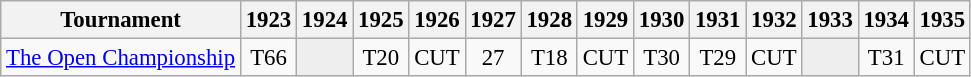<table class="wikitable" style="font-size:95%;text-align:center;">
<tr>
<th>Tournament</th>
<th>1923</th>
<th>1924</th>
<th>1925</th>
<th>1926</th>
<th>1927</th>
<th>1928</th>
<th>1929</th>
<th>1930</th>
<th>1931</th>
<th>1932</th>
<th>1933</th>
<th>1934</th>
<th>1935</th>
</tr>
<tr>
<td align=left><a href='#'>The Open Championship</a></td>
<td>T66</td>
<td style="background:#eeeeee;"></td>
<td>T20</td>
<td>CUT</td>
<td>27</td>
<td>T18</td>
<td>CUT</td>
<td>T30</td>
<td>T29</td>
<td>CUT</td>
<td style="background:#eeeeee;"></td>
<td>T31</td>
<td>CUT</td>
</tr>
</table>
